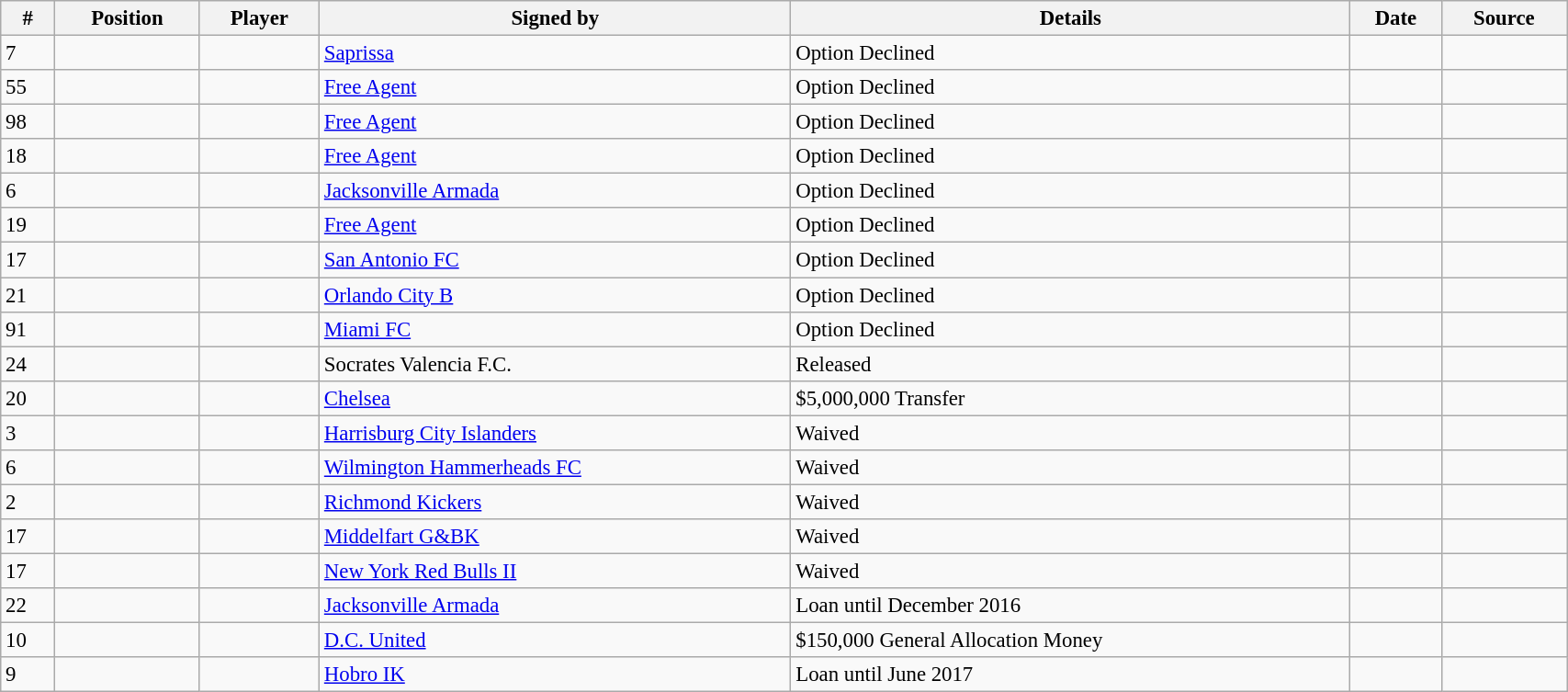<table class="wikitable sortable" style="width:90%; text-align:center; font-size:95%; text-align:left;">
<tr>
<th><strong>#</strong></th>
<th><strong>Position</strong></th>
<th><strong>Player</strong></th>
<th><strong>Signed by</strong></th>
<th><strong>Details</strong></th>
<th><strong>Date</strong></th>
<th><strong>Source</strong></th>
</tr>
<tr>
<td>7</td>
<td></td>
<td></td>
<td> <a href='#'>Saprissa</a></td>
<td>Option Declined</td>
<td></td>
<td></td>
</tr>
<tr>
<td>55</td>
<td></td>
<td></td>
<td><a href='#'>Free Agent</a></td>
<td>Option Declined</td>
<td></td>
<td></td>
</tr>
<tr>
<td>98</td>
<td></td>
<td></td>
<td><a href='#'>Free Agent</a></td>
<td>Option Declined</td>
<td></td>
<td></td>
</tr>
<tr>
<td>18</td>
<td></td>
<td></td>
<td><a href='#'>Free Agent</a></td>
<td>Option Declined</td>
<td></td>
<td></td>
</tr>
<tr>
<td>6</td>
<td></td>
<td></td>
<td> <a href='#'>Jacksonville Armada</a></td>
<td>Option Declined</td>
<td></td>
<td></td>
</tr>
<tr>
<td>19</td>
<td></td>
<td></td>
<td><a href='#'>Free Agent</a></td>
<td>Option Declined</td>
<td></td>
<td></td>
</tr>
<tr>
<td>17</td>
<td></td>
<td></td>
<td> <a href='#'>San Antonio FC</a></td>
<td>Option Declined</td>
<td></td>
<td></td>
</tr>
<tr>
<td>21</td>
<td></td>
<td></td>
<td> <a href='#'>Orlando City B</a></td>
<td>Option Declined</td>
<td></td>
<td></td>
</tr>
<tr>
<td>91</td>
<td></td>
<td></td>
<td> <a href='#'>Miami FC</a></td>
<td>Option Declined</td>
<td></td>
<td></td>
</tr>
<tr>
<td>24</td>
<td></td>
<td></td>
<td> Socrates Valencia F.C.</td>
<td>Released</td>
<td></td>
<td></td>
</tr>
<tr>
<td>20</td>
<td></td>
<td></td>
<td> <a href='#'>Chelsea</a></td>
<td>$5,000,000 Transfer </td>
<td></td>
<td></td>
</tr>
<tr>
<td>3</td>
<td></td>
<td></td>
<td> <a href='#'>Harrisburg City Islanders</a></td>
<td>Waived</td>
<td></td>
<td></td>
</tr>
<tr>
<td>6</td>
<td></td>
<td></td>
<td> <a href='#'>Wilmington Hammerheads FC</a></td>
<td>Waived</td>
<td></td>
<td></td>
</tr>
<tr>
<td>2</td>
<td></td>
<td></td>
<td> <a href='#'>Richmond Kickers</a></td>
<td>Waived</td>
<td></td>
<td></td>
</tr>
<tr>
<td>17</td>
<td></td>
<td></td>
<td> <a href='#'>Middelfart G&BK</a></td>
<td>Waived</td>
<td></td>
<td></td>
</tr>
<tr>
<td>17</td>
<td></td>
<td></td>
<td> <a href='#'>New York Red Bulls II</a></td>
<td>Waived</td>
<td></td>
<td></td>
</tr>
<tr>
<td>22</td>
<td></td>
<td></td>
<td> <a href='#'>Jacksonville Armada</a></td>
<td>Loan until December 2016</td>
<td></td>
<td></td>
</tr>
<tr>
<td>10</td>
<td></td>
<td></td>
<td> <a href='#'>D.C. United</a></td>
<td>$150,000 General Allocation Money </td>
<td></td>
<td></td>
</tr>
<tr>
<td>9</td>
<td></td>
<td></td>
<td> <a href='#'>Hobro IK</a></td>
<td>Loan until June 2017</td>
<td></td>
<td></td>
</tr>
</table>
